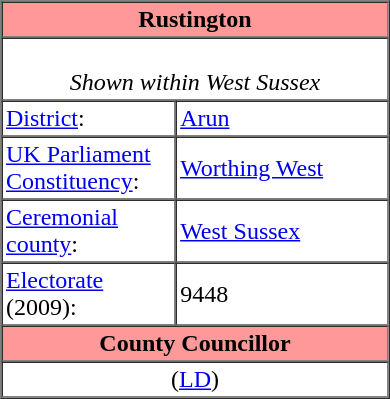<table class="vcard" border=1 cellpadding=2 cellspacing=0 align=right width=260 style=margin-left:0.5em;>
<tr>
<th class="fn org" colspan=2 align=center bgcolor="#ff9999"><strong>Rustington</strong></th>
</tr>
<tr>
<td colspan=2 align=center><br><em>Shown within West Sussex</em></td>
</tr>
<tr class="note">
<td width="45%"><a href='#'>District</a>:</td>
<td><a href='#'>Arun</a></td>
</tr>
<tr class="note">
<td><a href='#'>UK Parliament Constituency</a>:</td>
<td><a href='#'>Worthing West</a></td>
</tr>
<tr class="note">
<td><a href='#'>Ceremonial county</a>:</td>
<td><a href='#'>West Sussex</a></td>
</tr>
<tr class="note">
<td><a href='#'>Electorate</a> (2009):</td>
<td>9448</td>
</tr>
<tr>
<th colspan=2 align=center bgcolor="#ff9999">County Councillor</th>
</tr>
<tr>
<td colspan=2 align=center> (<a href='#'>LD</a>)</td>
</tr>
</table>
